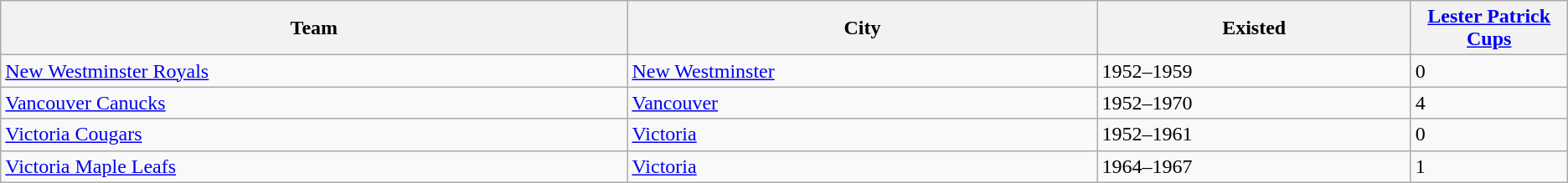<table class="wikitable">
<tr>
<th bgcolor="#DDDDFF" width="20%">Team</th>
<th bgcolor="#DDDDFF" width="15%">City</th>
<th bgcolor="#DDDDFF" width="10%">Existed</th>
<th bgcolor="#DDDDFF" width="5%"><a href='#'>Lester Patrick Cups</a></th>
</tr>
<tr>
<td><a href='#'>New Westminster Royals</a></td>
<td><a href='#'>New Westminster</a></td>
<td>1952–1959</td>
<td>0</td>
</tr>
<tr>
<td><a href='#'>Vancouver Canucks</a></td>
<td><a href='#'>Vancouver</a></td>
<td>1952–1970</td>
<td>4</td>
</tr>
<tr>
<td><a href='#'>Victoria Cougars</a></td>
<td><a href='#'>Victoria</a></td>
<td>1952–1961</td>
<td>0</td>
</tr>
<tr>
<td><a href='#'>Victoria Maple Leafs</a></td>
<td><a href='#'>Victoria</a></td>
<td>1964–1967</td>
<td>1</td>
</tr>
</table>
